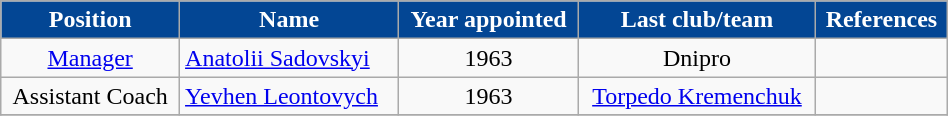<table class="wikitable" style="text-align:center;width:50%;">
<tr>
<th style=background:#034694;color:#FFFFFF>Position</th>
<th style=background:#034694;color:#FFFFFF>Name</th>
<th style=background:#034694;color:#FFFFFF>Year appointed</th>
<th style=background:#034694;color:#FFFFFF>Last club/team</th>
<th style=background:#034694;color:#FFFFFF>References</th>
</tr>
<tr>
<td><a href='#'>Manager</a></td>
<td align=left><a href='#'>Anatolii Sadovskyi</a></td>
<td>1963</td>
<td>Dnipro</td>
<td></td>
</tr>
<tr>
<td>Assistant Coach</td>
<td align=left><a href='#'>Yevhen Leontovych</a></td>
<td>1963</td>
<td><a href='#'>Torpedo Kremenchuk</a></td>
<td></td>
</tr>
<tr>
</tr>
</table>
